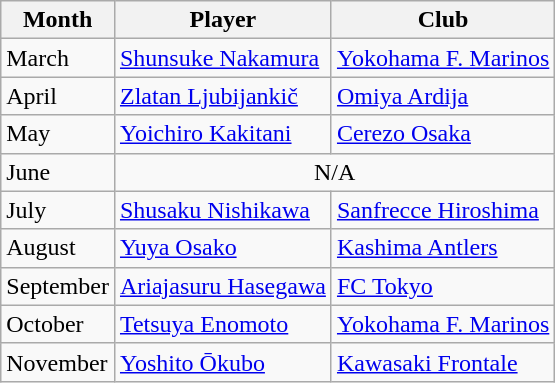<table class="wikitable">
<tr>
<th>Month</th>
<th>Player</th>
<th>Club</th>
</tr>
<tr>
<td>March</td>
<td> <a href='#'>Shunsuke Nakamura</a></td>
<td><a href='#'>Yokohama F. Marinos</a></td>
</tr>
<tr>
<td>April</td>
<td> <a href='#'>Zlatan Ljubijankič</a></td>
<td><a href='#'>Omiya Ardija</a></td>
</tr>
<tr>
<td>May</td>
<td> <a href='#'>Yoichiro Kakitani</a></td>
<td><a href='#'>Cerezo Osaka</a></td>
</tr>
<tr>
<td>June</td>
<td colspan="2" style="text-align:center;">N/A</td>
</tr>
<tr>
<td>July</td>
<td> <a href='#'>Shusaku Nishikawa</a></td>
<td><a href='#'>Sanfrecce Hiroshima</a></td>
</tr>
<tr>
<td>August</td>
<td> <a href='#'>Yuya Osako</a></td>
<td><a href='#'>Kashima Antlers</a></td>
</tr>
<tr>
<td>September</td>
<td> <a href='#'>Ariajasuru Hasegawa</a></td>
<td><a href='#'>FC Tokyo</a></td>
</tr>
<tr>
<td>October</td>
<td> <a href='#'>Tetsuya Enomoto</a></td>
<td><a href='#'>Yokohama F. Marinos</a></td>
</tr>
<tr>
<td>November</td>
<td> <a href='#'>Yoshito Ōkubo</a></td>
<td><a href='#'>Kawasaki Frontale</a></td>
</tr>
</table>
